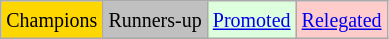<table class="wikitable">
<tr>
<td bgcolor=gold><small>Champions</small></td>
<td bgcolor=silver><small>Runners-up</small></td>
<td bgcolor="#DDFFDD"><small><a href='#'>Promoted</a></small></td>
<td bgcolor="#FFCCCC"><small><a href='#'>Relegated</a></small></td>
</tr>
</table>
